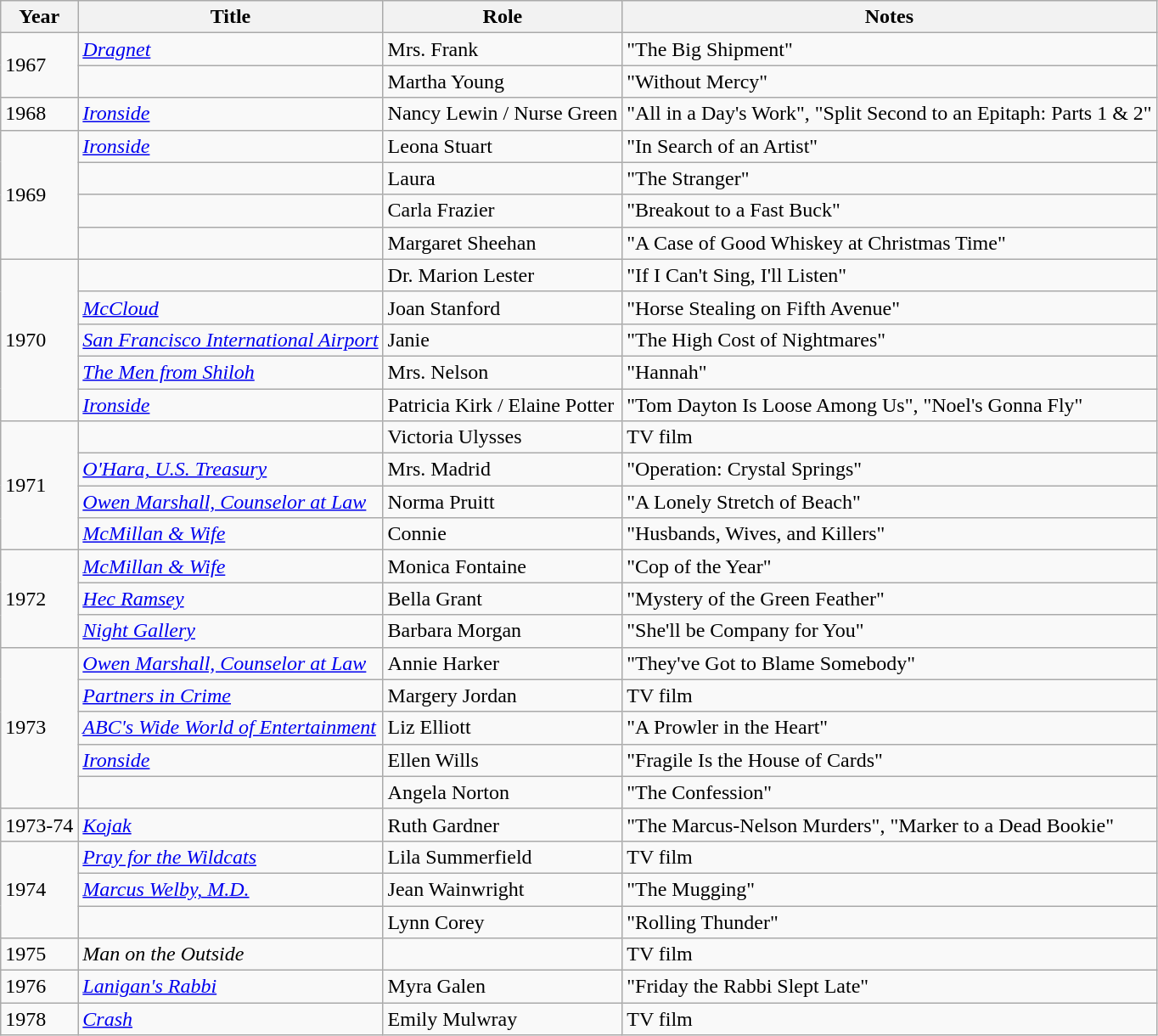<table class="wikitable sortable">
<tr>
<th>Year</th>
<th>Title</th>
<th>Role</th>
<th class="unsortable">Notes</th>
</tr>
<tr>
<td rowspan="2">1967</td>
<td><em><a href='#'>Dragnet</a></em></td>
<td>Mrs. Frank</td>
<td>"The Big Shipment"</td>
</tr>
<tr>
<td><em></em></td>
<td>Martha Young</td>
<td>"Without Mercy"</td>
</tr>
<tr>
<td>1968</td>
<td><em><a href='#'>Ironside</a></em></td>
<td>Nancy Lewin / Nurse Green</td>
<td>"All in a Day's Work", "Split Second to an Epitaph: Parts 1 & 2"</td>
</tr>
<tr>
<td rowspan="4">1969</td>
<td><em><a href='#'>Ironside</a></em></td>
<td>Leona Stuart</td>
<td>"In Search of an Artist"</td>
</tr>
<tr>
<td><em></em></td>
<td>Laura</td>
<td>"The Stranger"</td>
</tr>
<tr>
<td><em></em></td>
<td>Carla Frazier</td>
<td>"Breakout to a Fast Buck"</td>
</tr>
<tr>
<td><em></em></td>
<td>Margaret Sheehan</td>
<td>"A Case of Good Whiskey at Christmas Time"</td>
</tr>
<tr>
<td rowspan="5">1970</td>
<td><em></em></td>
<td>Dr. Marion Lester</td>
<td>"If I Can't Sing, I'll Listen"</td>
</tr>
<tr>
<td><em><a href='#'>McCloud</a></em></td>
<td>Joan Stanford</td>
<td>"Horse Stealing on Fifth Avenue"</td>
</tr>
<tr>
<td><em><a href='#'>San Francisco International Airport</a></em></td>
<td>Janie</td>
<td>"The High Cost of Nightmares"</td>
</tr>
<tr>
<td><em><a href='#'>The Men from Shiloh</a></em></td>
<td>Mrs. Nelson</td>
<td>"Hannah"</td>
</tr>
<tr>
<td><em><a href='#'>Ironside</a></em></td>
<td>Patricia Kirk / Elaine Potter</td>
<td>"Tom Dayton Is Loose Among Us", "Noel's Gonna Fly"</td>
</tr>
<tr>
<td rowspan="4">1971</td>
<td><em></em></td>
<td>Victoria Ulysses</td>
<td>TV film</td>
</tr>
<tr>
<td><em><a href='#'>O'Hara, U.S. Treasury</a></em></td>
<td>Mrs. Madrid</td>
<td>"Operation: Crystal Springs"</td>
</tr>
<tr>
<td><em><a href='#'>Owen Marshall, Counselor at Law</a></em></td>
<td>Norma Pruitt</td>
<td>"A Lonely Stretch of Beach"</td>
</tr>
<tr>
<td><em><a href='#'>McMillan & Wife</a></em></td>
<td>Connie</td>
<td>"Husbands, Wives, and Killers"</td>
</tr>
<tr>
<td rowspan="3">1972</td>
<td><em><a href='#'>McMillan & Wife</a></em></td>
<td>Monica Fontaine</td>
<td>"Cop of the Year"</td>
</tr>
<tr>
<td><em><a href='#'>Hec Ramsey</a></em></td>
<td>Bella Grant</td>
<td>"Mystery of the Green Feather"</td>
</tr>
<tr>
<td><em><a href='#'>Night Gallery</a></em></td>
<td>Barbara Morgan</td>
<td>"She'll be Company for You"</td>
</tr>
<tr>
<td rowspan="5">1973</td>
<td><em><a href='#'>Owen Marshall, Counselor at Law</a></em></td>
<td>Annie Harker</td>
<td>"They've Got to Blame Somebody"</td>
</tr>
<tr>
<td><em><a href='#'>Partners in Crime</a></em></td>
<td>Margery Jordan</td>
<td>TV film</td>
</tr>
<tr>
<td><em><a href='#'>ABC's Wide World of Entertainment</a></em></td>
<td>Liz Elliott</td>
<td>"A Prowler in the Heart"</td>
</tr>
<tr>
<td><em><a href='#'>Ironside</a></em></td>
<td>Ellen Wills</td>
<td>"Fragile Is the House of Cards"</td>
</tr>
<tr>
<td><em></em></td>
<td>Angela Norton</td>
<td>"The Confession"</td>
</tr>
<tr>
<td>1973-74</td>
<td><em><a href='#'>Kojak</a></em></td>
<td>Ruth Gardner</td>
<td>"The Marcus-Nelson Murders", "Marker to a Dead Bookie"</td>
</tr>
<tr>
<td rowspan="3">1974</td>
<td><em><a href='#'>Pray for the Wildcats</a></em></td>
<td>Lila Summerfield</td>
<td>TV film</td>
</tr>
<tr>
<td><em><a href='#'>Marcus Welby, M.D.</a></em></td>
<td>Jean Wainwright</td>
<td>"The Mugging"</td>
</tr>
<tr>
<td><em></em></td>
<td>Lynn Corey</td>
<td>"Rolling Thunder"</td>
</tr>
<tr>
<td>1975</td>
<td><em>Man on the Outside</em></td>
<td></td>
<td>TV film</td>
</tr>
<tr>
<td>1976</td>
<td><em><a href='#'>Lanigan's Rabbi</a></em></td>
<td>Myra Galen</td>
<td>"Friday the Rabbi Slept Late"</td>
</tr>
<tr>
<td>1978</td>
<td><em><a href='#'>Crash</a></em></td>
<td>Emily Mulwray</td>
<td>TV film</td>
</tr>
</table>
